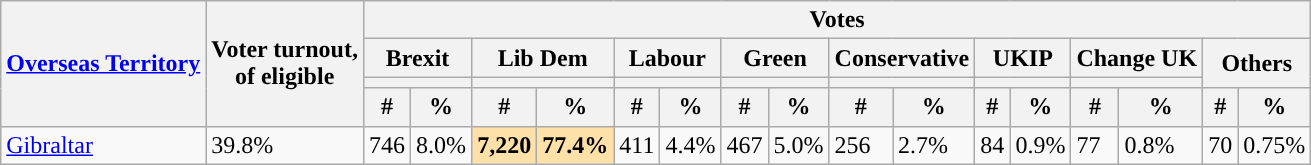<table class="wikitable sortable">
<tr>
<th rowspan="4"><a href='#'>Overseas Territory</a></th>
<th rowspan="4">Voter turnout,<br>of eligible</th>
<th colspan="16">Votes</th>
</tr>
<tr>
<th colspan="2">Brexit</th>
<th colspan="2">Lib Dem</th>
<th colspan="2">Labour</th>
<th colspan="2">Green</th>
<th colspan="2">Conservative</th>
<th colspan="2">UKIP</th>
<th colspan="2">Change UK</th>
<th colspan="2" rowspan="2">Others</th>
</tr>
<tr>
<th colspan="2" style="background:"></th>
<th colspan="2" style="background:"></th>
<th colspan="2" style="background:"></th>
<th colspan="2" style="background:"></th>
<th colspan="2" style="background:"></th>
<th colspan="2" style="background:"></th>
<th colspan="2" style="background:"></th>
</tr>
<tr>
<th>#</th>
<th>%</th>
<th>#</th>
<th>%</th>
<th>#</th>
<th>%</th>
<th>#</th>
<th>%</th>
<th>#</th>
<th>%</th>
<th>#</th>
<th>%</th>
<th>#</th>
<th>%</th>
<th>#</th>
<th>%</th>
</tr>
<tr>
<td><a href='#'>Gibraltar</a></td>
<td>39.8%</td>
<td>746</td>
<td>8.0%</td>
<td style="background:#FEE1A8"><strong>7,220</strong></td>
<td style="background:#FEE1A8"><strong>77.4%</strong></td>
<td>411</td>
<td>4.4%</td>
<td>467</td>
<td>5.0%</td>
<td>256</td>
<td>2.7%</td>
<td>84</td>
<td>0.9%</td>
<td>77</td>
<td>0.8%</td>
<td>70</td>
<td>0.75%</td>
</tr>
</table>
